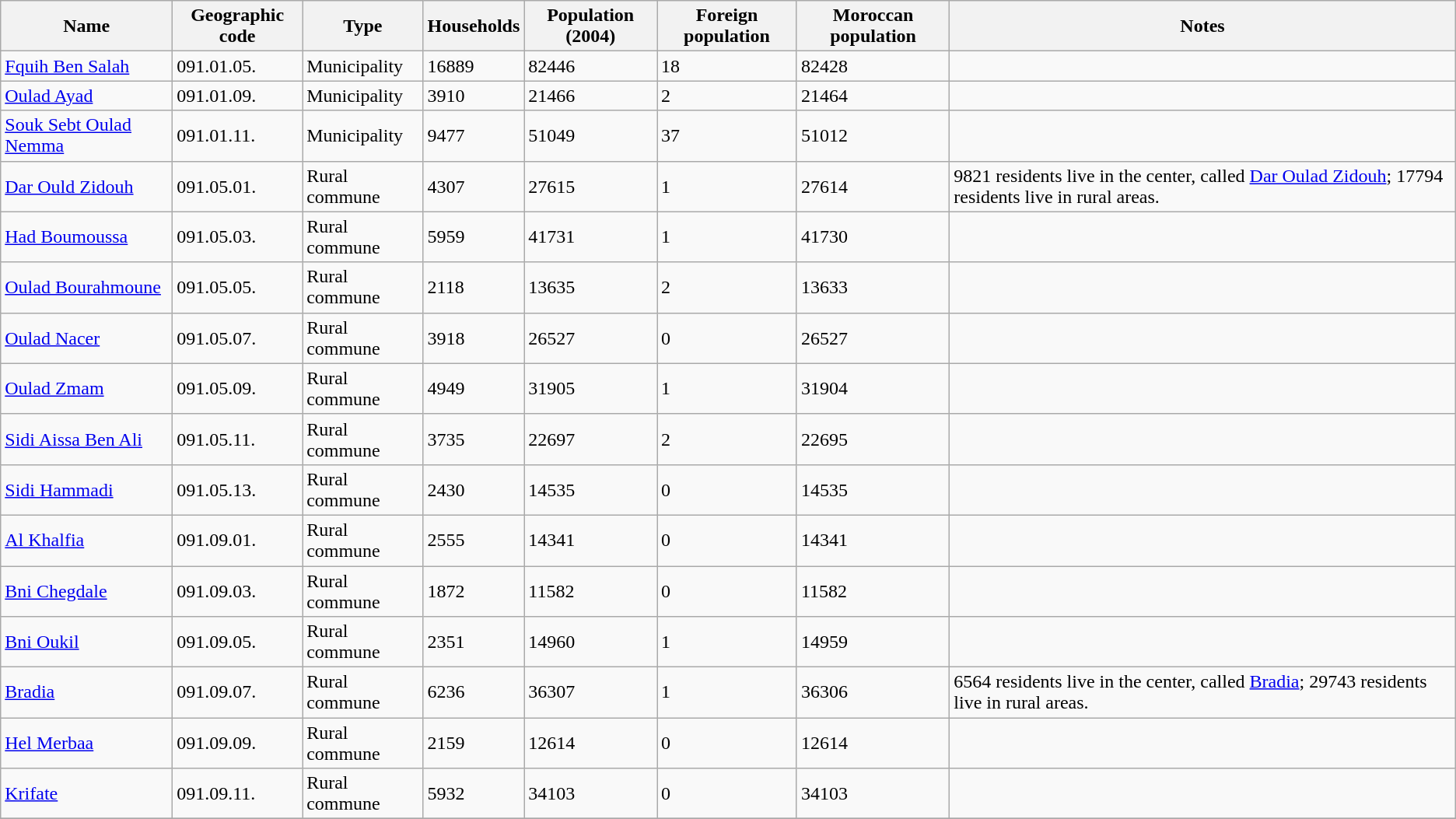<table class="wikitable sortable">
<tr>
<th>Name</th>
<th>Geographic code</th>
<th>Type</th>
<th>Households</th>
<th>Population (2004)</th>
<th>Foreign population</th>
<th>Moroccan population</th>
<th>Notes</th>
</tr>
<tr>
<td><a href='#'>Fquih Ben Salah</a></td>
<td>091.01.05.</td>
<td>Municipality</td>
<td>16889</td>
<td>82446</td>
<td>18</td>
<td>82428</td>
<td></td>
</tr>
<tr>
<td><a href='#'>Oulad Ayad</a></td>
<td>091.01.09.</td>
<td>Municipality</td>
<td>3910</td>
<td>21466</td>
<td>2</td>
<td>21464</td>
<td></td>
</tr>
<tr>
<td><a href='#'>Souk Sebt Oulad Nemma</a></td>
<td>091.01.11.</td>
<td>Municipality</td>
<td>9477</td>
<td>51049</td>
<td>37</td>
<td>51012</td>
<td></td>
</tr>
<tr>
<td><a href='#'>Dar Ould Zidouh</a></td>
<td>091.05.01.</td>
<td>Rural commune</td>
<td>4307</td>
<td>27615</td>
<td>1</td>
<td>27614</td>
<td>9821 residents live in the center, called <a href='#'>Dar Oulad Zidouh</a>; 17794 residents live in rural areas.</td>
</tr>
<tr>
<td><a href='#'>Had Boumoussa</a></td>
<td>091.05.03.</td>
<td>Rural commune</td>
<td>5959</td>
<td>41731</td>
<td>1</td>
<td>41730</td>
<td></td>
</tr>
<tr>
<td><a href='#'>Oulad Bourahmoune</a></td>
<td>091.05.05.</td>
<td>Rural commune</td>
<td>2118</td>
<td>13635</td>
<td>2</td>
<td>13633</td>
<td></td>
</tr>
<tr>
<td><a href='#'>Oulad Nacer</a></td>
<td>091.05.07.</td>
<td>Rural commune</td>
<td>3918</td>
<td>26527</td>
<td>0</td>
<td>26527</td>
<td></td>
</tr>
<tr>
<td><a href='#'>Oulad Zmam</a></td>
<td>091.05.09.</td>
<td>Rural commune</td>
<td>4949</td>
<td>31905</td>
<td>1</td>
<td>31904</td>
<td></td>
</tr>
<tr>
<td><a href='#'>Sidi Aissa Ben Ali</a></td>
<td>091.05.11.</td>
<td>Rural commune</td>
<td>3735</td>
<td>22697</td>
<td>2</td>
<td>22695</td>
<td></td>
</tr>
<tr>
<td><a href='#'>Sidi Hammadi</a></td>
<td>091.05.13.</td>
<td>Rural commune</td>
<td>2430</td>
<td>14535</td>
<td>0</td>
<td>14535</td>
<td></td>
</tr>
<tr>
<td><a href='#'>Al Khalfia</a></td>
<td>091.09.01.</td>
<td>Rural commune</td>
<td>2555</td>
<td>14341</td>
<td>0</td>
<td>14341</td>
<td></td>
</tr>
<tr>
<td><a href='#'>Bni Chegdale</a></td>
<td>091.09.03.</td>
<td>Rural commune</td>
<td>1872</td>
<td>11582</td>
<td>0</td>
<td>11582</td>
<td></td>
</tr>
<tr>
<td><a href='#'>Bni Oukil</a></td>
<td>091.09.05.</td>
<td>Rural commune</td>
<td>2351</td>
<td>14960</td>
<td>1</td>
<td>14959</td>
<td></td>
</tr>
<tr>
<td><a href='#'>Bradia</a></td>
<td>091.09.07.</td>
<td>Rural commune</td>
<td>6236</td>
<td>36307</td>
<td>1</td>
<td>36306</td>
<td>6564 residents live in the center, called <a href='#'>Bradia</a>; 29743 residents live in rural areas.</td>
</tr>
<tr>
<td><a href='#'>Hel Merbaa</a></td>
<td>091.09.09.</td>
<td>Rural commune</td>
<td>2159</td>
<td>12614</td>
<td>0</td>
<td>12614</td>
<td></td>
</tr>
<tr>
<td><a href='#'>Krifate</a></td>
<td>091.09.11.</td>
<td>Rural commune</td>
<td>5932</td>
<td>34103</td>
<td>0</td>
<td>34103</td>
<td></td>
</tr>
<tr>
</tr>
</table>
